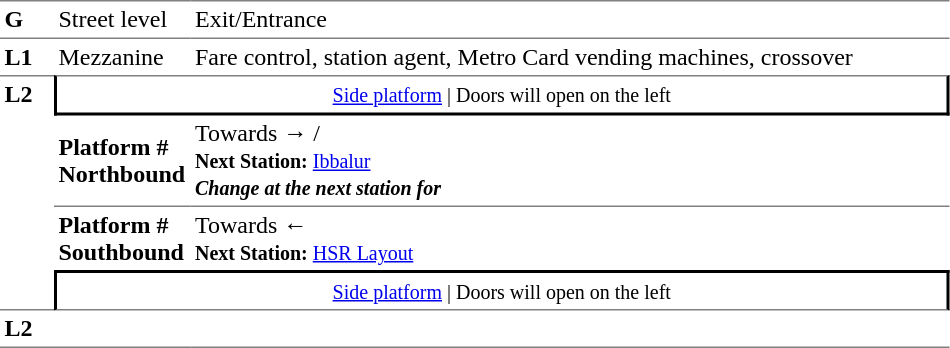<table table border=0 cellspacing=0 cellpadding=3>
<tr>
<td style="border-bottom:solid 1px gray;border-top:solid 1px gray;" width=30 valign=top><strong>G</strong></td>
<td style="border-top:solid 1px gray;border-bottom:solid 1px gray;" width=85 valign=top>Street level</td>
<td style="border-top:solid 1px gray;border-bottom:solid 1px gray;" width=500 valign=top>Exit/Entrance</td>
</tr>
<tr>
<td valign=top><strong>L1</strong></td>
<td valign=top>Mezzanine</td>
<td valign=top>Fare control, station agent, Metro Card vending machines, crossover<br></td>
</tr>
<tr>
<td style="border-top:solid 1px gray;border-bottom:solid 1px gray;" width=30 rowspan=4 valign=top><strong>L2</strong></td>
<td style="border-top:solid 1px gray;border-right:solid 2px black;border-left:solid 2px black;border-bottom:solid 2px black;text-align:center;" colspan=2><small><a href='#'>Side platform</a> | Doors will open on the left </small></td>
</tr>
<tr>
<td style="border-bottom:solid 1px gray;" width=85><span><strong>Platform #</strong><br><strong>Northbound</strong></span></td>
<td style="border-bottom:solid 1px gray;" width=500>Towards →  / <br><small><strong>Next Station:</strong> <a href='#'>Ibbalur</a><br><strong><em>Change at the next station for </em></strong></small></td>
</tr>
<tr>
<td><span><strong>Platform #</strong><br><strong>Southbound</strong></span></td>
<td>Towards ← <br><small><strong>Next Station:</strong> <a href='#'>HSR Layout</a></small></td>
</tr>
<tr>
<td style="border-top:solid 2px black;border-right:solid 2px black;border-left:solid 2px black;border-bottom:solid 1px gray;" colspan=2  align=center><small><a href='#'>Side platform</a> | Doors will open on the left </small></td>
</tr>
<tr>
<td style="border-bottom:solid 1px gray;" width=30 rowspan=2 valign=top><strong>L2</strong></td>
<td style="border-bottom:solid 1px gray;" width=85></td>
<td style="border-bottom:solid 1px gray;" width=500></td>
</tr>
<tr>
</tr>
</table>
